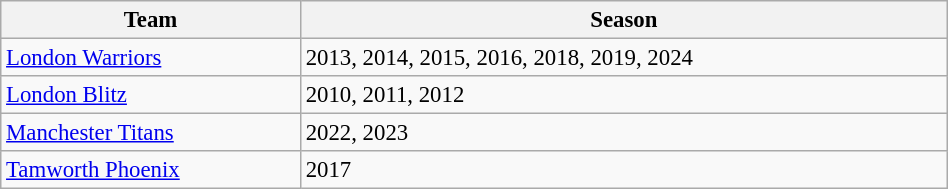<table class="wikitable" style="text-align:center; font-size:95%;width:50%; text-align:left">
<tr>
<th><strong>Team</strong></th>
<th><strong>Season</strong></th>
</tr>
<tr --->
<td><a href='#'>London Warriors</a></td>
<td>2013, 2014, 2015, 2016, 2018, 2019, 2024</td>
</tr>
<tr --->
<td><a href='#'>London Blitz</a></td>
<td>2010, 2011, 2012</td>
</tr>
<tr --->
<td><a href='#'>Manchester Titans</a></td>
<td>2022, 2023</td>
</tr>
<tr --->
<td><a href='#'>Tamworth Phoenix</a></td>
<td>2017</td>
</tr>
</table>
